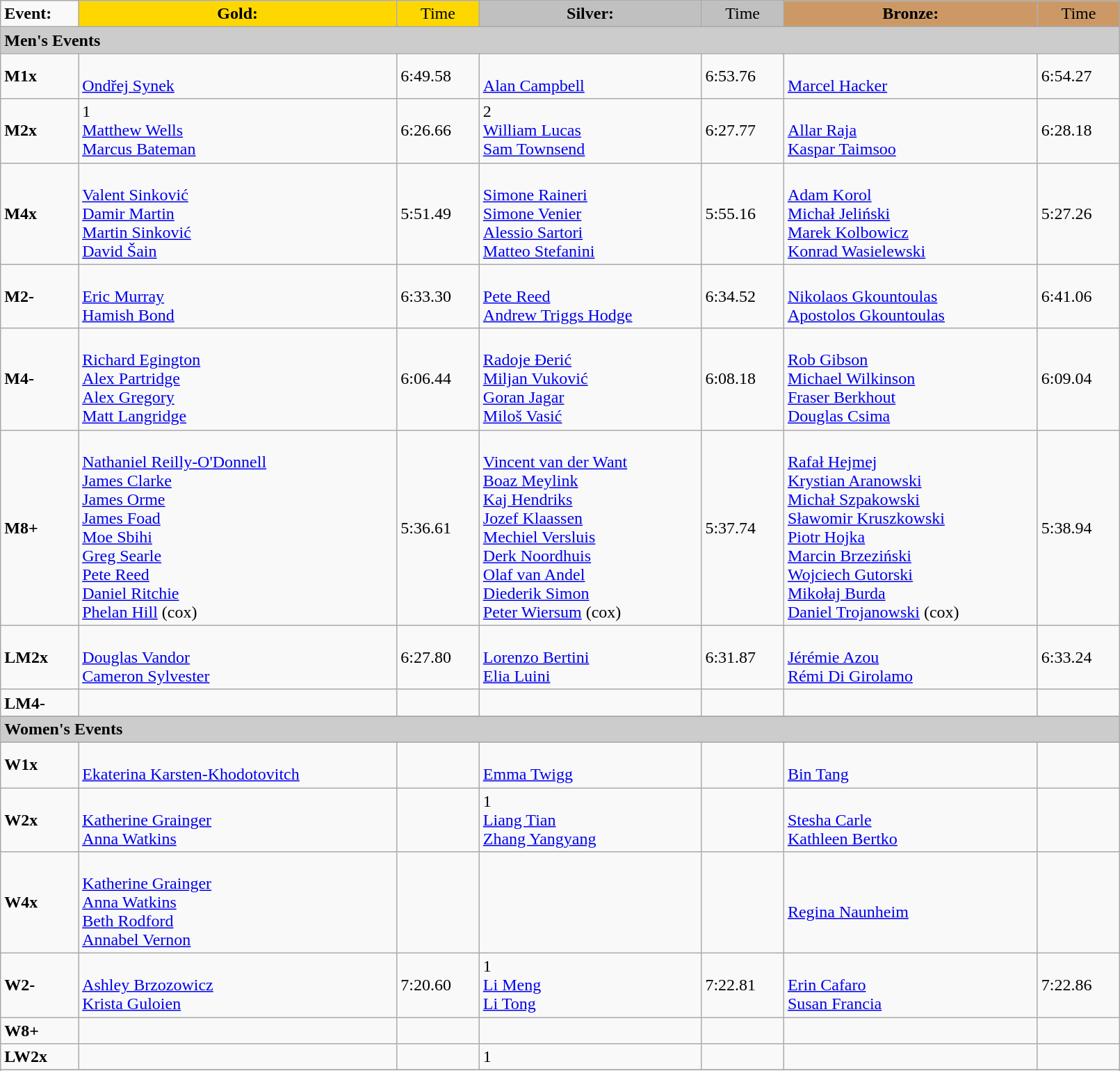<table class="wikitable" width=85%>
<tr>
<td><strong>Event:</strong></td>
<td style="text-align:center;background-color:gold;"><strong>Gold:</strong></td>
<td style="text-align:center;background-color:gold;">Time</td>
<td style="text-align:center;background-color:silver;"><strong>Silver:</strong></td>
<td style="text-align:center;background-color:silver;">Time</td>
<td style="text-align:center;background-color:#CC9966;"><strong>Bronze:</strong></td>
<td style="text-align:center;background-color:#CC9966;">Time</td>
</tr>
<tr bgcolor="#cccccc">
<td colspan=7><strong>Men's Events</strong></td>
</tr>
<tr>
<td><strong>M1x </strong></td>
<td> <br><a href='#'>Ondřej Synek</a></td>
<td>6:49.58</td>
<td><br><a href='#'>Alan Campbell</a></td>
<td>6:53.76</td>
<td> <br><a href='#'>Marcel Hacker</a></td>
<td>6:54.27</td>
</tr>
<tr>
<td><strong>M2x </strong></td>
<td> 1 <br> <a href='#'>Matthew Wells</a> <br> <a href='#'>Marcus Bateman</a></td>
<td>6:26.66</td>
<td> 2 <br> <a href='#'>William Lucas</a><br> <a href='#'>Sam Townsend</a></td>
<td>6:27.77</td>
<td> <br> <a href='#'>Allar Raja</a> <br> <a href='#'>Kaspar Taimsoo</a></td>
<td>6:28.18</td>
</tr>
<tr>
<td><strong>M4x </strong></td>
<td> <br><a href='#'>Valent Sinković</a><br><a href='#'>Damir Martin</a><br><a href='#'>Martin Sinković</a><br><a href='#'>David Šain</a></td>
<td>5:51.49</td>
<td> <br><a href='#'>Simone Raineri</a><br><a href='#'>Simone Venier</a><br><a href='#'>Alessio Sartori</a><br><a href='#'>Matteo Stefanini</a></td>
<td>5:55.16</td>
<td> <br><a href='#'>Adam Korol</a><br><a href='#'>Michał Jeliński</a><br><a href='#'>Marek Kolbowicz</a><br><a href='#'>Konrad Wasielewski</a></td>
<td>5:27.26</td>
</tr>
<tr>
<td><strong>M2-</strong></td>
<td> <br><a href='#'>Eric Murray</a> <br><a href='#'>Hamish Bond</a></td>
<td>6:33.30</td>
<td> <br><a href='#'>Pete Reed</a> <br><a href='#'>Andrew Triggs Hodge</a></td>
<td>6:34.52</td>
<td> <br><a href='#'>Nikolaos Gkountoulas</a><br><a href='#'>Apostolos Gkountoulas</a></td>
<td>6:41.06</td>
</tr>
<tr>
<td><strong>M4-</strong></td>
<td> <br><a href='#'>Richard Egington</a><br><a href='#'>Alex Partridge</a><br><a href='#'>Alex Gregory</a><br><a href='#'>Matt Langridge</a></td>
<td>6:06.44</td>
<td><br><a href='#'>Radoje Đerić</a><br><a href='#'>Miljan Vuković</a><br><a href='#'>Goran Jagar</a><br><a href='#'>Miloš Vasić</a></td>
<td>6:08.18</td>
<td> <br><a href='#'>Rob Gibson</a><br><a href='#'>Michael Wilkinson</a><br><a href='#'>Fraser Berkhout</a><br><a href='#'>Douglas Csima</a></td>
<td>6:09.04</td>
</tr>
<tr>
<td><strong>M8+</strong></td>
<td><br><a href='#'>Nathaniel Reilly-O'Donnell</a><br><a href='#'>James Clarke</a><br><a href='#'>James Orme</a><br><a href='#'>James Foad</a><br><a href='#'>Moe Sbihi</a><br><a href='#'>Greg Searle</a><br><a href='#'>Pete Reed</a><br><a href='#'>Daniel Ritchie</a><br><a href='#'>Phelan Hill</a> (cox)</td>
<td>5:36.61</td>
<td><br><a href='#'>Vincent van der Want</a><br><a href='#'>Boaz Meylink</a><br><a href='#'>Kaj Hendriks</a><br><a href='#'>Jozef Klaassen</a><br><a href='#'>Mechiel Versluis</a><br><a href='#'>Derk Noordhuis</a><br><a href='#'>Olaf van Andel</a><br><a href='#'>Diederik Simon</a><br><a href='#'>Peter Wiersum</a> (cox)</td>
<td>5:37.74</td>
<td><br><a href='#'>Rafał Hejmej</a><br><a href='#'>Krystian Aranowski</a><br><a href='#'>Michał Szpakowski</a><br><a href='#'>Sławomir Kruszkowski</a><br><a href='#'>Piotr Hojka</a><br><a href='#'>Marcin Brzeziński</a><br><a href='#'>Wojciech Gutorski</a><br><a href='#'>Mikołaj Burda</a><br><a href='#'>Daniel Trojanowski</a> (cox)</td>
<td>5:38.94</td>
</tr>
<tr>
<td><strong>LM2x</strong></td>
<td> <br><a href='#'>Douglas Vandor</a><br><a href='#'>Cameron Sylvester</a></td>
<td>6:27.80</td>
<td> <br><a href='#'>Lorenzo Bertini</a><br><a href='#'>Elia Luini</a></td>
<td>6:31.87</td>
<td> <br><a href='#'>Jérémie Azou</a><br><a href='#'>Rémi Di Girolamo</a></td>
<td>6:33.24</td>
</tr>
<tr>
<td><strong>LM4-</strong></td>
<td></td>
<td></td>
<td></td>
<td></td>
<td></td>
<td></td>
</tr>
<tr>
</tr>
<tr bgcolor="#cccccc">
<td colspan=7><strong>Women's Events</strong></td>
</tr>
<tr>
<td><strong>W1x</strong></td>
<td> <br><a href='#'>Ekaterina Karsten-Khodotovitch</a></td>
<td></td>
<td> <br><a href='#'>Emma Twigg</a></td>
<td></td>
<td> <br><a href='#'>Bin Tang</a></td>
<td></td>
</tr>
<tr>
<td><strong>W2x</strong></td>
<td> <br><a href='#'>Katherine Grainger</a><br><a href='#'>Anna Watkins</a></td>
<td></td>
<td> 1 <br><a href='#'>Liang Tian</a><br><a href='#'>Zhang Yangyang</a></td>
<td></td>
<td> <br><a href='#'>Stesha Carle</a><br><a href='#'>Kathleen Bertko</a></td>
<td></td>
</tr>
<tr>
<td><strong>W4x</strong></td>
<td> <br><a href='#'>Katherine Grainger</a><br><a href='#'>Anna Watkins</a><br><a href='#'>Beth Rodford</a><br><a href='#'>Annabel Vernon</a></td>
<td></td>
<td></td>
<td></td>
<td> <br><a href='#'>Regina Naunheim</a></td>
<td></td>
</tr>
<tr>
<td><strong>W2-</strong></td>
<td> <br><a href='#'>Ashley Brzozowicz</a><br><a href='#'>Krista Guloien</a></td>
<td>7:20.60</td>
<td> 1 <br><a href='#'>Li Meng</a><br><a href='#'>Li Tong</a></td>
<td>7:22.81</td>
<td> <br><a href='#'>Erin Cafaro</a><br><a href='#'>Susan Francia</a></td>
<td>7:22.86</td>
</tr>
<tr>
<td><strong>W8+</strong></td>
<td></td>
<td></td>
<td></td>
<td></td>
<td></td>
<td></td>
</tr>
<tr>
<td><strong>LW2x</strong></td>
<td></td>
<td></td>
<td> 1</td>
<td></td>
<td></td>
<td></td>
</tr>
<tr>
</tr>
<tr>
</tr>
</table>
